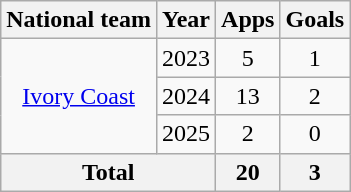<table class="wikitable" style="text-align:center">
<tr>
<th>National team</th>
<th>Year</th>
<th>Apps</th>
<th>Goals</th>
</tr>
<tr>
<td rowspan="3"><a href='#'>Ivory Coast</a></td>
<td>2023</td>
<td>5</td>
<td>1</td>
</tr>
<tr>
<td>2024</td>
<td>13</td>
<td>2</td>
</tr>
<tr>
<td>2025</td>
<td>2</td>
<td>0</td>
</tr>
<tr>
<th colspan="2">Total</th>
<th>20</th>
<th>3</th>
</tr>
</table>
